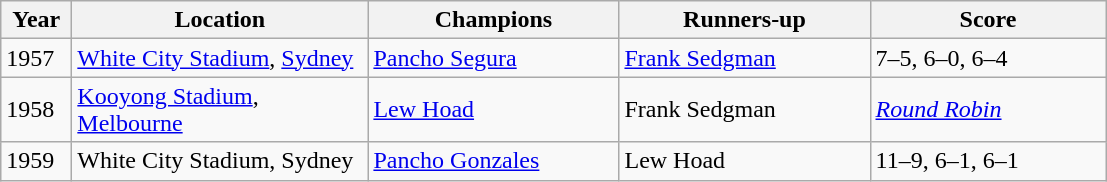<table class="wikitable">
<tr>
<th style="width:40px">Year</th>
<th style="width:190px">Location</th>
<th style="width:160px">Champions</th>
<th style="width:160px">Runners-up</th>
<th style="width:150px" class="unsortable">Score</th>
</tr>
<tr>
<td>1957</td>
<td><a href='#'>White City Stadium</a>, <a href='#'>Sydney</a></td>
<td> <a href='#'>Pancho Segura</a></td>
<td> <a href='#'>Frank Sedgman</a></td>
<td>7–5, 6–0, 6–4</td>
</tr>
<tr>
<td>1958</td>
<td><a href='#'>Kooyong Stadium</a>, <a href='#'>Melbourne</a></td>
<td> <a href='#'>Lew Hoad</a></td>
<td> Frank Sedgman</td>
<td><em><a href='#'>Round Robin</a></em></td>
</tr>
<tr>
<td>1959</td>
<td>White City Stadium, Sydney</td>
<td> <a href='#'>Pancho Gonzales</a></td>
<td> Lew Hoad</td>
<td>11–9, 6–1, 6–1</td>
</tr>
</table>
